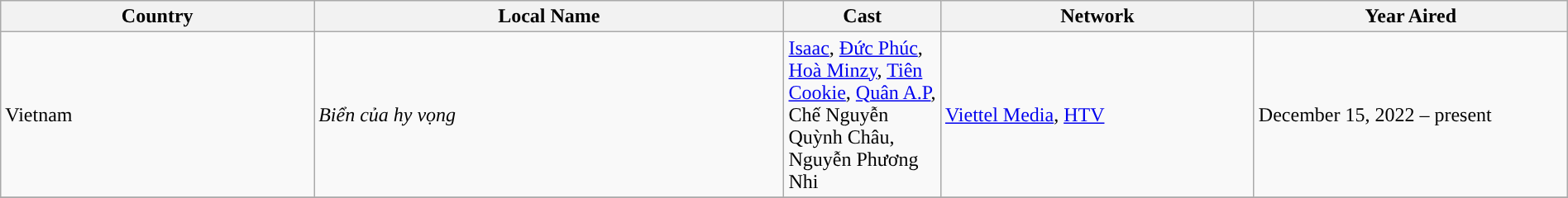<table class=wikitable font-size:100% style="width:100%">
<tr>
<th width="20%">Country</th>
<th width="30%">Local Name</th>
<th width="10%">Cast</th>
<th width="20%">Network</th>
<th width="30%">Year Aired</th>
</tr>
<tr>
<td>Vietnam</td>
<td><em>Biển của hy vọng</em></td>
<td><a href='#'>Isaac</a>, <a href='#'>Đức Phúc</a>, <a href='#'>Hoà Minzy</a>, <a href='#'>Tiên Cookie</a>, <a href='#'>Quân A.P</a>, Chế Nguyễn Quỳnh Châu, Nguyễn Phương Nhi</td>
<td><a href='#'>Viettel Media</a>, <a href='#'>HTV</a></td>
<td>December 15, 2022 – present</td>
</tr>
<tr>
</tr>
</table>
